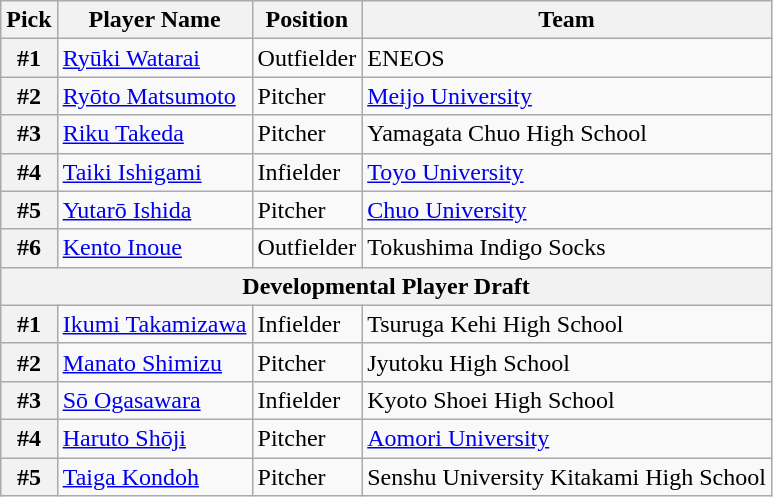<table class="wikitable">
<tr>
<th>Pick</th>
<th>Player Name</th>
<th>Position</th>
<th>Team</th>
</tr>
<tr>
<th>#1</th>
<td><a href='#'>Ryūki Watarai</a></td>
<td>Outfielder</td>
<td>ENEOS</td>
</tr>
<tr>
<th>#2</th>
<td><a href='#'>Ryōto Matsumoto</a></td>
<td>Pitcher</td>
<td><a href='#'>Meijo University</a></td>
</tr>
<tr>
<th>#3</th>
<td><a href='#'>Riku Takeda</a></td>
<td>Pitcher</td>
<td>Yamagata Chuo High School</td>
</tr>
<tr>
<th>#4</th>
<td><a href='#'>Taiki Ishigami</a></td>
<td>Infielder</td>
<td><a href='#'>Toyo University</a></td>
</tr>
<tr>
<th>#5</th>
<td><a href='#'>Yutarō Ishida</a></td>
<td>Pitcher</td>
<td><a href='#'>Chuo University</a></td>
</tr>
<tr>
<th>#6</th>
<td><a href='#'>Kento Inoue</a></td>
<td>Outfielder</td>
<td>Tokushima Indigo Socks</td>
</tr>
<tr>
<th colspan="5">Developmental Player Draft</th>
</tr>
<tr>
<th>#1</th>
<td><a href='#'>Ikumi Takamizawa</a></td>
<td>Infielder</td>
<td>Tsuruga Kehi High School</td>
</tr>
<tr>
<th>#2</th>
<td><a href='#'>Manato Shimizu</a></td>
<td>Pitcher</td>
<td>Jyutoku High School</td>
</tr>
<tr>
<th>#3</th>
<td><a href='#'>Sō Ogasawara</a></td>
<td>Infielder</td>
<td>Kyoto Shoei High School</td>
</tr>
<tr>
<th>#4</th>
<td><a href='#'>Haruto Shōji</a></td>
<td>Pitcher</td>
<td><a href='#'>Aomori University</a></td>
</tr>
<tr>
<th>#5</th>
<td><a href='#'>Taiga Kondoh</a></td>
<td>Pitcher</td>
<td>Senshu University Kitakami High School</td>
</tr>
</table>
